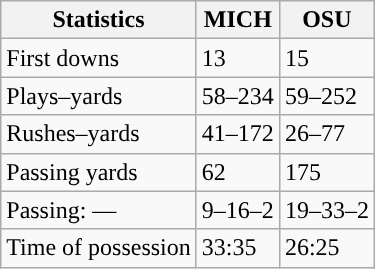<table class="wikitable" style="float:left">
<tr>
<th>Statistics</th>
<th>MICH</th>
<th>OSU</th>
</tr>
<tr>
<td>First downs</td>
<td>13</td>
<td>15</td>
</tr>
<tr>
<td>Plays–yards</td>
<td>58–234</td>
<td>59–252</td>
</tr>
<tr>
<td>Rushes–yards</td>
<td>41–172</td>
<td>26–77</td>
</tr>
<tr>
<td>Passing yards</td>
<td>62</td>
<td>175</td>
</tr>
<tr>
<td>Passing: ––</td>
<td>9–16–2</td>
<td>19–33–2</td>
</tr>
<tr>
<td>Time of possession</td>
<td>33:35</td>
<td>26:25</td>
</tr>
</table>
